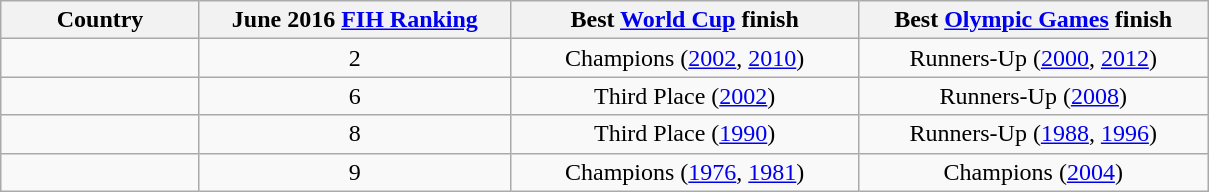<table class="wikitable">
<tr>
<th style="width:125px;">Country</th>
<th style="width:200px;">June 2016 <a href='#'>FIH Ranking</a></th>
<th style="width:225px;">Best <a href='#'>World Cup</a> finish</th>
<th style="width:225px;">Best <a href='#'>Olympic Games</a> finish</th>
</tr>
<tr style="text-align:center;">
<td style="text-align:left;"></td>
<td>2</td>
<td>Champions (<a href='#'>2002</a>, <a href='#'>2010</a>)</td>
<td>Runners-Up (<a href='#'>2000</a>, <a href='#'>2012</a>)</td>
</tr>
<tr style="text-align:center;">
<td style="text-align:left;"></td>
<td>6</td>
<td>Third Place (<a href='#'>2002</a>)</td>
<td>Runners-Up (<a href='#'>2008</a>)</td>
</tr>
<tr style="text-align:center;">
<td style="text-align:left;"></td>
<td>8</td>
<td>Third Place (<a href='#'>1990</a>)</td>
<td>Runners-Up (<a href='#'>1988</a>, <a href='#'>1996</a>)</td>
</tr>
<tr style="text-align:center;">
<td style="text-align:left;"></td>
<td>9</td>
<td>Champions (<a href='#'>1976</a>, <a href='#'>1981</a>)</td>
<td>Champions (<a href='#'>2004</a>)</td>
</tr>
</table>
